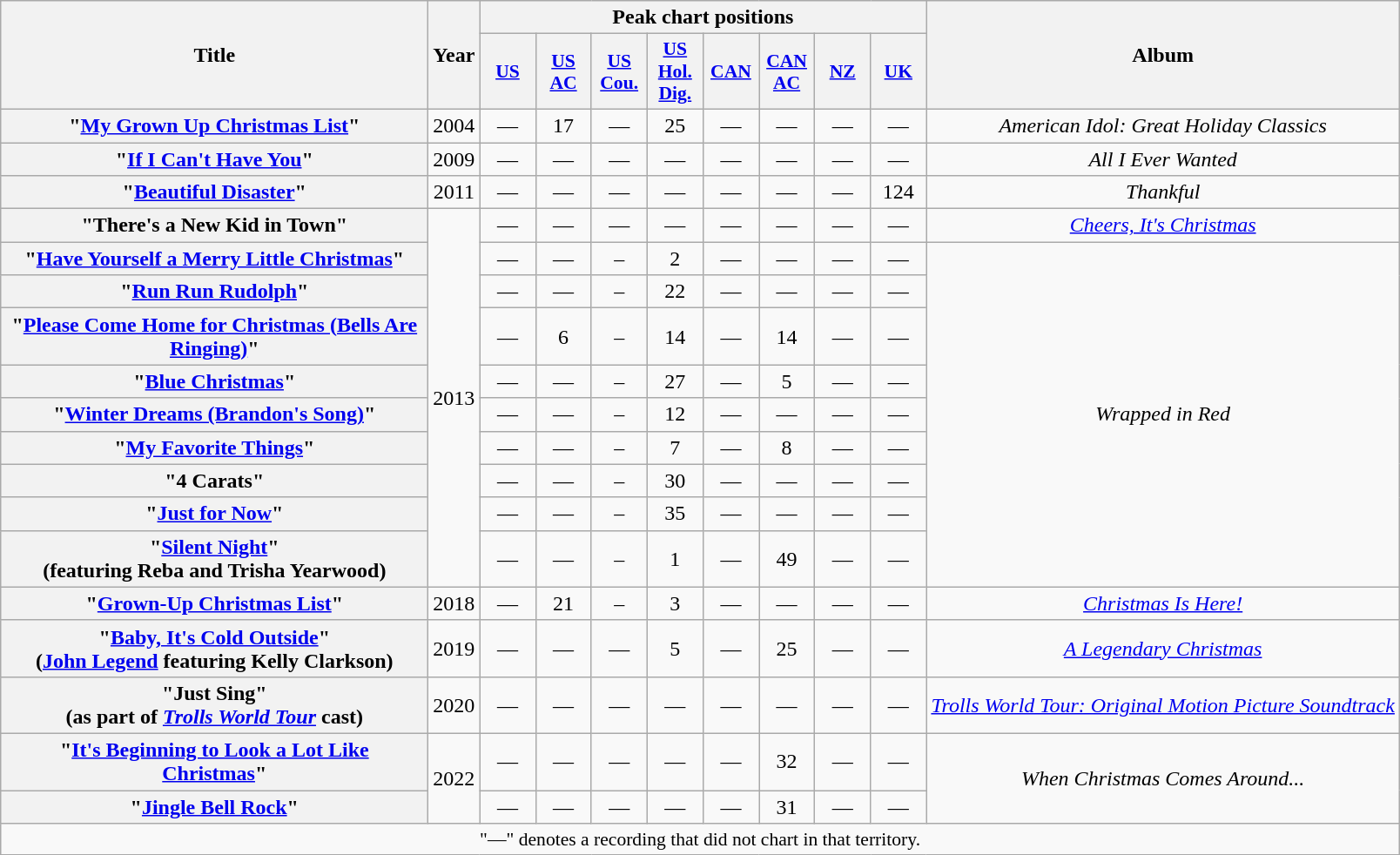<table class="wikitable plainrowheaders" style="text-align:center;">
<tr>
<th scope="col" rowspan="2" style="width:20em;">Title</th>
<th scope="col" rowspan="2">Year</th>
<th scope="col" colspan="8">Peak chart positions</th>
<th scope="col" rowspan="2">Album</th>
</tr>
<tr>
<th scope="col" style="width:2.5em;font-size:90%;"><a href='#'>US</a><br></th>
<th scope="col" style="width:2.5em;font-size:90%;"><a href='#'>US<br>AC</a><br></th>
<th scope="col" style="width:2.5em;font-size:90%;"><a href='#'>US<br>Cou.</a></th>
<th scope="col" style="width:2.5em;font-size:90%;"><a href='#'>US<br>Hol.<br>Dig.</a><br></th>
<th scope="col" style="width:2.5em;font-size:90%;"><a href='#'>CAN</a><br></th>
<th scope="col" style="width:2.5em;font-size:90%;"><a href='#'>CAN<br>AC</a><br></th>
<th scope="col" style="width:2.5em;font-size:90%;"><a href='#'>NZ</a><br></th>
<th scope="col" style="width:2.5em;font-size:90%;"><a href='#'>UK</a><br></th>
</tr>
<tr>
<th scope="row">"<a href='#'>My Grown Up Christmas List</a>"</th>
<td>2004</td>
<td>—</td>
<td>17</td>
<td>—</td>
<td>25</td>
<td>—</td>
<td>—</td>
<td>—</td>
<td>—</td>
<td><em>American Idol: Great Holiday Classics</em></td>
</tr>
<tr>
<th scope="row">"<a href='#'>If I Can't Have You</a>"</th>
<td>2009</td>
<td>—</td>
<td>—</td>
<td>—</td>
<td>—</td>
<td>—</td>
<td>—</td>
<td>—</td>
<td>—</td>
<td><em>All I Ever Wanted</em></td>
</tr>
<tr>
<th scope="row">"<a href='#'>Beautiful Disaster</a>"</th>
<td>2011</td>
<td>—</td>
<td>—</td>
<td>—</td>
<td>—</td>
<td>—</td>
<td>—</td>
<td>—</td>
<td>124</td>
<td><em>Thankful</em></td>
</tr>
<tr>
<th scope="row">"There's a New Kid in Town"<br></th>
<td rowspan="10">2013</td>
<td>—</td>
<td>—</td>
<td>—</td>
<td>—</td>
<td>—</td>
<td>—</td>
<td>—</td>
<td>—</td>
<td><em><a href='#'>Cheers, It's Christmas</a></em></td>
</tr>
<tr>
<th scope="row">"<a href='#'>Have Yourself a Merry Little Christmas</a>"</th>
<td>—</td>
<td>—</td>
<td>–</td>
<td>2</td>
<td>—</td>
<td>—</td>
<td>—</td>
<td>—</td>
<td rowspan="9"><em>Wrapped in Red</em></td>
</tr>
<tr>
<th scope="row">"<a href='#'>Run Run Rudolph</a>"</th>
<td>—</td>
<td>—</td>
<td>–</td>
<td>22</td>
<td>—</td>
<td>—</td>
<td>—</td>
<td>—</td>
</tr>
<tr>
<th scope="row">"<a href='#'>Please Come Home for Christmas (Bells Are Ringing)</a>"</th>
<td>—</td>
<td>6</td>
<td>–</td>
<td>14</td>
<td>—</td>
<td>14</td>
<td>—</td>
<td>—</td>
</tr>
<tr>
<th scope="row">"<a href='#'>Blue Christmas</a>"</th>
<td>—</td>
<td>—</td>
<td>–</td>
<td>27</td>
<td>—</td>
<td>5</td>
<td>—</td>
<td>—</td>
</tr>
<tr>
<th scope="row">"<a href='#'>Winter Dreams (Brandon's Song)</a>"</th>
<td>—</td>
<td>—</td>
<td>–</td>
<td>12</td>
<td>—</td>
<td>—</td>
<td>—</td>
<td>—</td>
</tr>
<tr>
<th scope="row">"<a href='#'>My Favorite Things</a>"</th>
<td>—</td>
<td>—</td>
<td>–</td>
<td>7</td>
<td>—</td>
<td>8</td>
<td>—</td>
<td>—</td>
</tr>
<tr>
<th scope="row">"4 Carats"</th>
<td>—</td>
<td>—</td>
<td>–</td>
<td>30</td>
<td>—</td>
<td>—</td>
<td>—</td>
<td>—</td>
</tr>
<tr>
<th scope="row">"<a href='#'>Just for Now</a>"</th>
<td>—</td>
<td>—</td>
<td>–</td>
<td>35</td>
<td>—</td>
<td>—</td>
<td>—</td>
<td>—</td>
</tr>
<tr>
<th scope="row">"<a href='#'>Silent Night</a>"<br><span>(featuring Reba and Trisha Yearwood)</span></th>
<td>—</td>
<td>—</td>
<td>–</td>
<td>1</td>
<td>—</td>
<td>49</td>
<td>—</td>
<td>—</td>
</tr>
<tr>
<th scope="row">"<a href='#'>Grown-Up Christmas List</a>"<br></th>
<td>2018</td>
<td>—</td>
<td>21</td>
<td>–</td>
<td>3</td>
<td>—</td>
<td>—</td>
<td>—</td>
<td>—</td>
<td><em><a href='#'>Christmas Is Here!</a></em></td>
</tr>
<tr>
<th scope="row">"<a href='#'>Baby, It's Cold Outside</a>"<br><span>(<a href='#'>John Legend</a> featuring Kelly Clarkson)</span></th>
<td>2019</td>
<td>—</td>
<td>—</td>
<td>—</td>
<td>5</td>
<td>—</td>
<td>25</td>
<td>—</td>
<td>—</td>
<td><em><a href='#'>A Legendary Christmas</a></em></td>
</tr>
<tr>
<th scope="row">"Just Sing"<br><span>(as part of <em><a href='#'>Trolls World Tour</a></em> cast)</span></th>
<td>2020</td>
<td>—</td>
<td>—</td>
<td>—</td>
<td>—</td>
<td>—</td>
<td>—</td>
<td>—</td>
<td>—</td>
<td><em><a href='#'>Trolls World Tour: Original Motion Picture Soundtrack</a></em></td>
</tr>
<tr>
<th scope="row">"<a href='#'>It's Beginning to Look a Lot Like Christmas</a>"</th>
<td rowspan="2">2022</td>
<td>—</td>
<td>—</td>
<td>—</td>
<td>—</td>
<td>—</td>
<td>32</td>
<td>—</td>
<td>—</td>
<td rowspan="2"><em>When Christmas Comes Around...</em></td>
</tr>
<tr>
<th scope="row">"<a href='#'>Jingle Bell Rock</a>"</th>
<td>—</td>
<td>—</td>
<td>—</td>
<td>—</td>
<td>—</td>
<td>31</td>
<td>—</td>
<td>—</td>
</tr>
<tr>
<td colspan="11" style="font-size:90%">"—" denotes a recording that did not chart in that territory.</td>
</tr>
</table>
